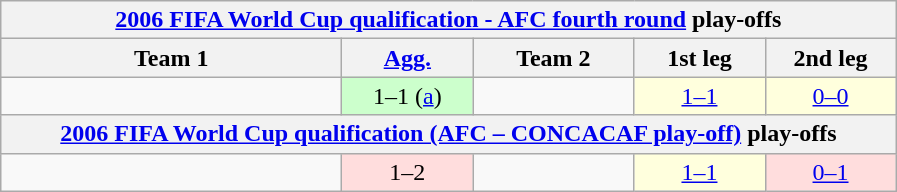<table class="wikitable" style="text-align: center;">
<tr>
<th colspan="5"><a href='#'>2006 FIFA World Cup qualification - AFC fourth round</a> play-offs</th>
</tr>
<tr>
<th width="220">Team 1</th>
<th width="80"><a href='#'>Agg.</a></th>
<th width="100">Team 2</th>
<th width="80">1st leg</th>
<th width="80">2nd leg</th>
</tr>
<tr>
<td align="center"></td>
<td bgcolor="#ccffcc">1–1 (<a href='#'>a</a>)</td>
<td align="center"></td>
<td bgcolor="#ffffdd"><a href='#'>1–1</a></td>
<td bgcolor="#ffffdd"><a href='#'>0–0</a></td>
</tr>
<tr>
<th colspan="5"><a href='#'>2006 FIFA World Cup qualification (AFC – CONCACAF play-off)</a> play-offs</th>
</tr>
<tr>
<td align="center"></td>
<td bgcolor="#ffdddd">1–2</td>
<td align="center"></td>
<td bgcolor="#ffffdd"><a href='#'>1–1</a></td>
<td bgcolor="#ffdddd"><a href='#'>0–1</a></td>
</tr>
</table>
